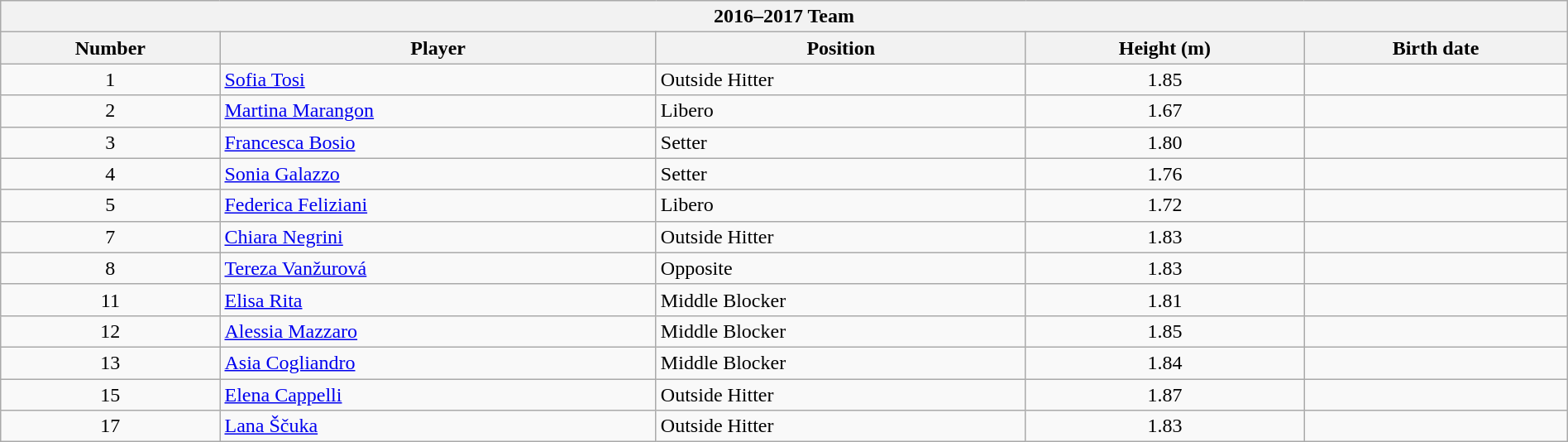<table class="wikitable collapsible collapsed" style="width:100%;">
<tr>
<th colspan=5><strong>2016–2017 Team</strong></th>
</tr>
<tr>
<th>Number</th>
<th>Player</th>
<th>Position</th>
<th>Height (m)</th>
<th>Birth date</th>
</tr>
<tr>
<td align=center>1</td>
<td> <a href='#'>Sofia Tosi</a></td>
<td>Outside Hitter</td>
<td align=center>1.85</td>
<td></td>
</tr>
<tr>
<td align=center>2</td>
<td> <a href='#'>Martina Marangon</a></td>
<td>Libero</td>
<td align=center>1.67</td>
<td></td>
</tr>
<tr>
<td align=center>3</td>
<td> <a href='#'>Francesca Bosio</a></td>
<td>Setter</td>
<td align=center>1.80</td>
<td></td>
</tr>
<tr>
<td align=center>4</td>
<td> <a href='#'>Sonia Galazzo</a></td>
<td>Setter</td>
<td align=center>1.76</td>
<td></td>
</tr>
<tr>
<td align=center>5</td>
<td> <a href='#'>Federica Feliziani</a></td>
<td>Libero</td>
<td align=center>1.72</td>
<td></td>
</tr>
<tr>
<td align=center>7</td>
<td> <a href='#'>Chiara Negrini</a></td>
<td>Outside Hitter</td>
<td align=center>1.83</td>
<td></td>
</tr>
<tr>
<td align=center>8</td>
<td> <a href='#'>Tereza Vanžurová</a></td>
<td>Opposite</td>
<td align=center>1.83</td>
<td></td>
</tr>
<tr>
<td align=center>11</td>
<td> <a href='#'>Elisa Rita</a></td>
<td>Middle Blocker</td>
<td align=center>1.81</td>
<td></td>
</tr>
<tr>
<td align=center>12</td>
<td> <a href='#'>Alessia Mazzaro</a></td>
<td>Middle Blocker</td>
<td align=center>1.85</td>
<td></td>
</tr>
<tr>
<td align=center>13</td>
<td> <a href='#'>Asia Cogliandro</a></td>
<td>Middle Blocker</td>
<td align=center>1.84</td>
<td></td>
</tr>
<tr>
<td align=center>15</td>
<td> <a href='#'>Elena Cappelli</a></td>
<td>Outside Hitter</td>
<td align=center>1.87</td>
<td></td>
</tr>
<tr>
<td align=center>17</td>
<td> <a href='#'>Lana Ščuka</a></td>
<td>Outside Hitter</td>
<td align=center>1.83</td>
<td></td>
</tr>
</table>
